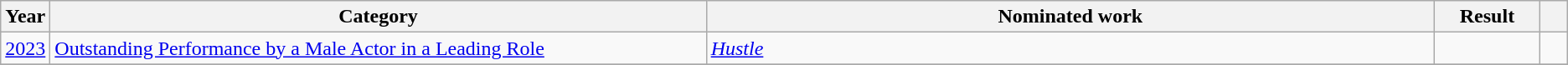<table class="wikitable sortable">
<tr>
<th scope="col" style="width:1em;">Year</th>
<th scope="col" style="width:35em;">Category</th>
<th scope="col" style="width:39em;">Nominated work</th>
<th scope="col" style="width:5em;">Result</th>
<th scope="col" style="width:1em;"class="unsortable"></th>
</tr>
<tr>
<td><a href='#'>2023</a></td>
<td><a href='#'>Outstanding Performance by a Male Actor in a Leading Role</a></td>
<td><em><a href='#'>Hustle</a></em></td>
<td></td>
<td><br></td>
</tr>
<tr>
</tr>
</table>
